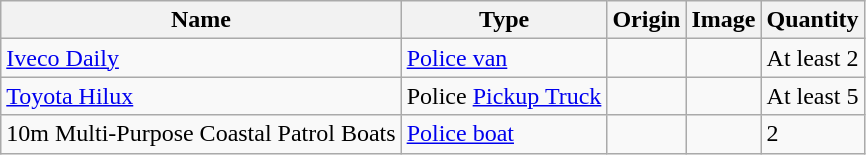<table class="wikitable">
<tr>
<th>Name</th>
<th>Type</th>
<th>Origin</th>
<th>Image</th>
<th>Quantity</th>
</tr>
<tr>
<td><a href='#'>Iveco Daily</a></td>
<td><a href='#'>Police van</a></td>
<td></td>
<td></td>
<td>At least 2</td>
</tr>
<tr>
<td><a href='#'>Toyota Hilux</a></td>
<td>Police <a href='#'>Pickup Truck</a></td>
<td></td>
<td></td>
<td>At least 5</td>
</tr>
<tr>
<td>10m Multi-Purpose Coastal Patrol Boats</td>
<td><a href='#'>Police boat</a></td>
<td></td>
<td></td>
<td>2</td>
</tr>
</table>
